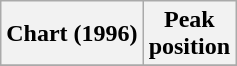<table class="wikitable sortable plainrowheaders" style="text-align:center">
<tr>
<th scope="col">Chart (1996)</th>
<th scope="col">Peak<br> position</th>
</tr>
<tr>
</tr>
</table>
